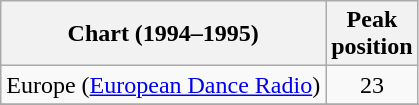<table class="wikitable sortable">
<tr>
<th>Chart (1994–1995)</th>
<th>Peak<br>position</th>
</tr>
<tr>
<td>Europe (<a href='#'>European Dance Radio</a>)</td>
<td align="center">23</td>
</tr>
<tr>
</tr>
<tr>
</tr>
<tr>
</tr>
<tr>
</tr>
</table>
